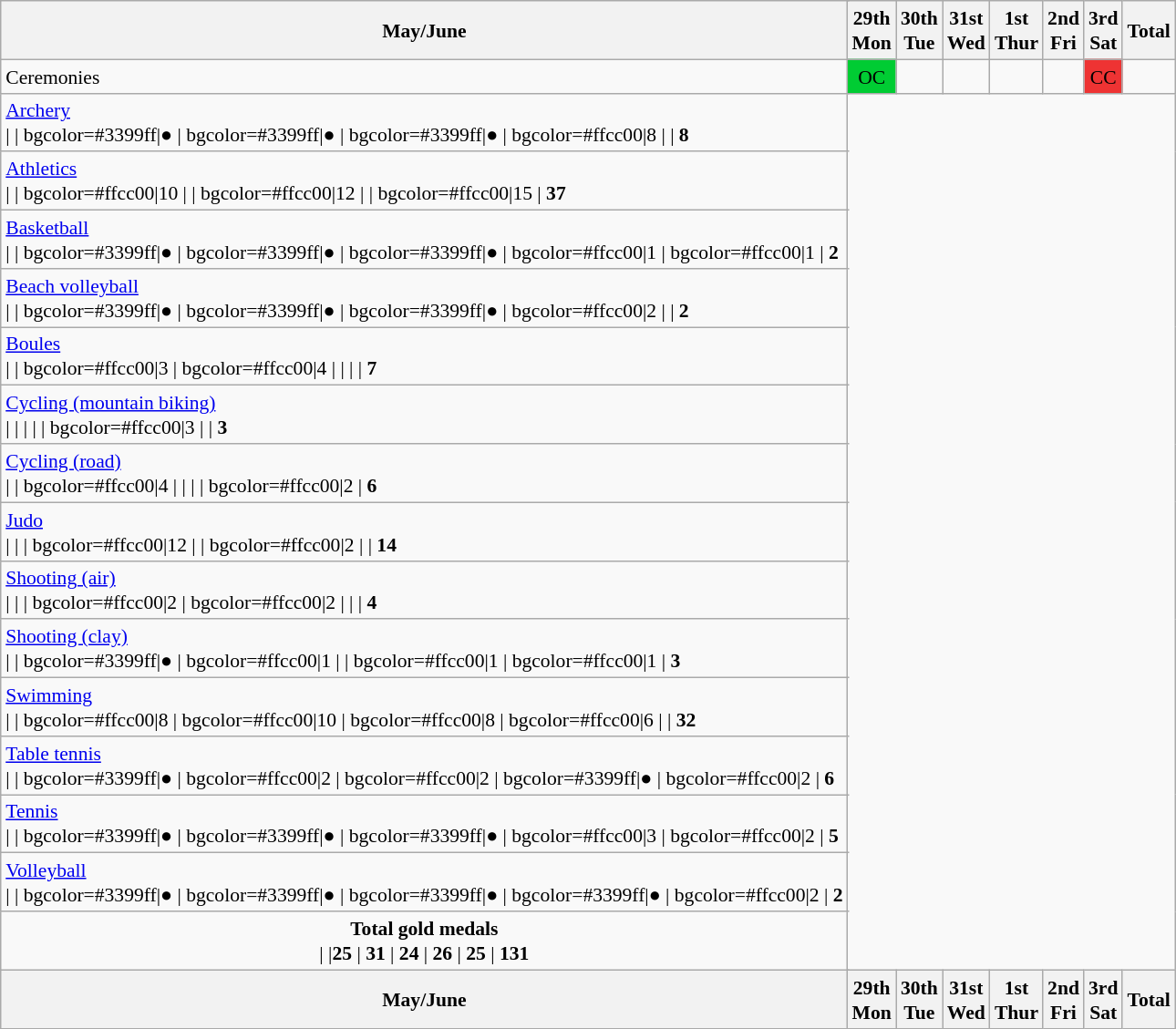<table class="wikitable" style="margin:0.5em auto; font-size:90%; line-height:1.25em;">
<tr>
<th colspan=2>May/June</th>
<th>29th<br>Mon</th>
<th>30th<br>Tue</th>
<th>31st<br>Wed</th>
<th>1st<br>Thur</th>
<th>2nd<br>Fri</th>
<th>3rd<br>Sat</th>
<th>Total</th>
</tr>
<tr>
<td colspan=2>Ceremonies</td>
<td bgcolor=#00cc33 align=center>OC</td>
<td></td>
<td></td>
<td></td>
<td></td>
<td bgcolor=#ee3333 align=center>CC</td>
<td></td>
</tr>
<tr align="center">
<td colspan=2 align="left"> <a href='#'>Archery</a><br>| 
| bgcolor=#3399ff|●
| bgcolor=#3399ff|●
| bgcolor=#3399ff|●
| bgcolor=#ffcc00|8
| 
| <strong>8</strong></td>
</tr>
<tr align="center">
<td colspan=2 align="left"> <a href='#'>Athletics</a><br>| 
| bgcolor=#ffcc00|10
|
| bgcolor=#ffcc00|12
|
| bgcolor=#ffcc00|15
| <strong>37</strong></td>
</tr>
<tr align="center">
<td colspan=2 align="left"> <a href='#'>Basketball</a><br>|
| bgcolor=#3399ff|●
| bgcolor=#3399ff|●
| bgcolor=#3399ff|●
| bgcolor=#ffcc00|1
| bgcolor=#ffcc00|1
| <strong>2</strong></td>
</tr>
<tr align="center">
<td colspan=2 align="left"> <a href='#'>Beach volleyball</a><br>| 
| bgcolor=#3399ff|●
| bgcolor=#3399ff|●
| bgcolor=#3399ff|●
| bgcolor=#ffcc00|2
| 
| <strong>2</strong></td>
</tr>
<tr align="center">
<td colspan=2 align="left"> <a href='#'>Boules</a><br>| 
| bgcolor=#ffcc00|3
| bgcolor=#ffcc00|4
|
| 
| 
| <strong>7</strong></td>
</tr>
<tr align="center">
<td colspan=2 align="left"> <a href='#'>Cycling (mountain biking)</a><br>| 
|
| 
|
| bgcolor=#ffcc00|3
| 
| <strong>3</strong></td>
</tr>
<tr align="center">
<td colspan=2 align="left"> <a href='#'>Cycling (road)</a><br>| 
| bgcolor=#ffcc00|4
| 
|
|
| bgcolor=#ffcc00|2
| <strong>6</strong></td>
</tr>
<tr align="center">
<td colspan=2 align="left"> <a href='#'>Judo</a><br>| 
|
| bgcolor=#ffcc00|12
| 
| bgcolor=#ffcc00|2
| 
| <strong>14</strong></td>
</tr>
<tr align="center">
<td colspan=2 align="left"> <a href='#'>Shooting (air)</a><br>| 
| 
| bgcolor=#ffcc00|2
| bgcolor=#ffcc00|2
| 
| 
| <strong>4</strong></td>
</tr>
<tr align="center">
<td colspan=2 align="left"> <a href='#'>Shooting (clay)</a><br>| 
| bgcolor=#3399ff|●
| bgcolor=#ffcc00|1
| 
| bgcolor=#ffcc00|1
| bgcolor=#ffcc00|1
| <strong>3</strong></td>
</tr>
<tr align="center">
<td colspan=2 align="left"> <a href='#'>Swimming</a><br>| 
| bgcolor=#ffcc00|8
| bgcolor=#ffcc00|10
| bgcolor=#ffcc00|8
| bgcolor=#ffcc00|6
| 
| <strong>32</strong></td>
</tr>
<tr align="center">
<td colspan=2 align="left"> <a href='#'>Table tennis</a><br>| 
| bgcolor=#3399ff|●
| bgcolor=#ffcc00|2
| bgcolor=#ffcc00|2
| bgcolor=#3399ff|●
| bgcolor=#ffcc00|2
| <strong>6</strong></td>
</tr>
<tr align="center">
<td colspan=2 align="left"> <a href='#'>Tennis</a><br>| 
| bgcolor=#3399ff|●
| bgcolor=#3399ff|●
| bgcolor=#3399ff|●
| bgcolor=#ffcc00|3
| bgcolor=#ffcc00|2
| <strong>5</strong></td>
</tr>
<tr align="center">
<td colspan=2 align="left"> <a href='#'>Volleyball</a><br>| 
| bgcolor=#3399ff|●
| bgcolor=#3399ff|●
| bgcolor=#3399ff|●
| bgcolor=#3399ff|●
| bgcolor=#ffcc00|2
| <strong>2</strong></td>
</tr>
<tr align="center">
<td colspan=2><strong>Total gold medals</strong><br>| 
|<strong>25</strong>
| <strong>31</strong>
| <strong>24</strong>
| <strong>26</strong>
| <strong>25</strong>
| <strong>131</strong></td>
</tr>
<tr>
<th colspan=2>May/June</th>
<th>29th<br>Mon</th>
<th>30th<br>Tue</th>
<th>31st<br>Wed</th>
<th>1st<br>Thur</th>
<th>2nd<br>Fri</th>
<th>3rd<br>Sat</th>
<th>Total</th>
</tr>
</table>
